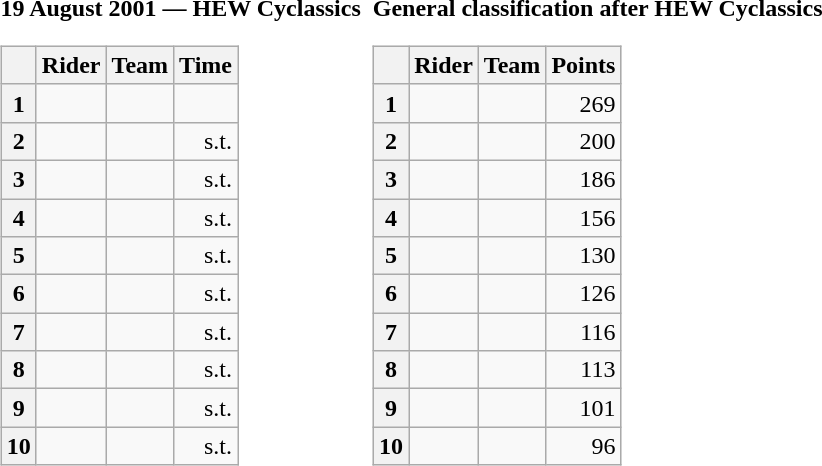<table>
<tr>
<td><strong>19 August 2001 — HEW Cyclassics </strong><br><table class="wikitable">
<tr>
<th></th>
<th>Rider</th>
<th>Team</th>
<th>Time</th>
</tr>
<tr>
<th>1</th>
<td></td>
<td></td>
<td align="right"></td>
</tr>
<tr>
<th>2</th>
<td></td>
<td></td>
<td align="right">s.t.</td>
</tr>
<tr>
<th>3</th>
<td> </td>
<td></td>
<td align="right">s.t.</td>
</tr>
<tr>
<th>4</th>
<td></td>
<td></td>
<td align="right">s.t.</td>
</tr>
<tr>
<th>5</th>
<td></td>
<td></td>
<td align="right">s.t.</td>
</tr>
<tr>
<th>6</th>
<td></td>
<td></td>
<td align="right">s.t.</td>
</tr>
<tr>
<th>7</th>
<td></td>
<td></td>
<td align="right">s.t.</td>
</tr>
<tr>
<th>8</th>
<td></td>
<td></td>
<td align="right">s.t.</td>
</tr>
<tr>
<th>9</th>
<td></td>
<td></td>
<td align="right">s.t.</td>
</tr>
<tr>
<th>10</th>
<td></td>
<td></td>
<td align="right">s.t.</td>
</tr>
</table>
</td>
<td></td>
<td><strong>General classification after HEW Cyclassics</strong><br><table class="wikitable">
<tr>
<th></th>
<th>Rider</th>
<th>Team</th>
<th>Points</th>
</tr>
<tr>
<th>1</th>
<td> </td>
<td></td>
<td align="right">269</td>
</tr>
<tr>
<th>2</th>
<td></td>
<td></td>
<td align="right">200</td>
</tr>
<tr>
<th>3</th>
<td></td>
<td></td>
<td align="right">186</td>
</tr>
<tr>
<th>4</th>
<td></td>
<td></td>
<td align="right">156</td>
</tr>
<tr>
<th>5</th>
<td></td>
<td></td>
<td align="right">130</td>
</tr>
<tr>
<th>6</th>
<td></td>
<td></td>
<td align="right">126</td>
</tr>
<tr>
<th>7</th>
<td></td>
<td></td>
<td align="right">116</td>
</tr>
<tr>
<th>8</th>
<td></td>
<td></td>
<td align="right">113</td>
</tr>
<tr>
<th>9</th>
<td></td>
<td></td>
<td align="right">101</td>
</tr>
<tr>
<th>10</th>
<td></td>
<td></td>
<td align="right">96</td>
</tr>
</table>
</td>
</tr>
</table>
